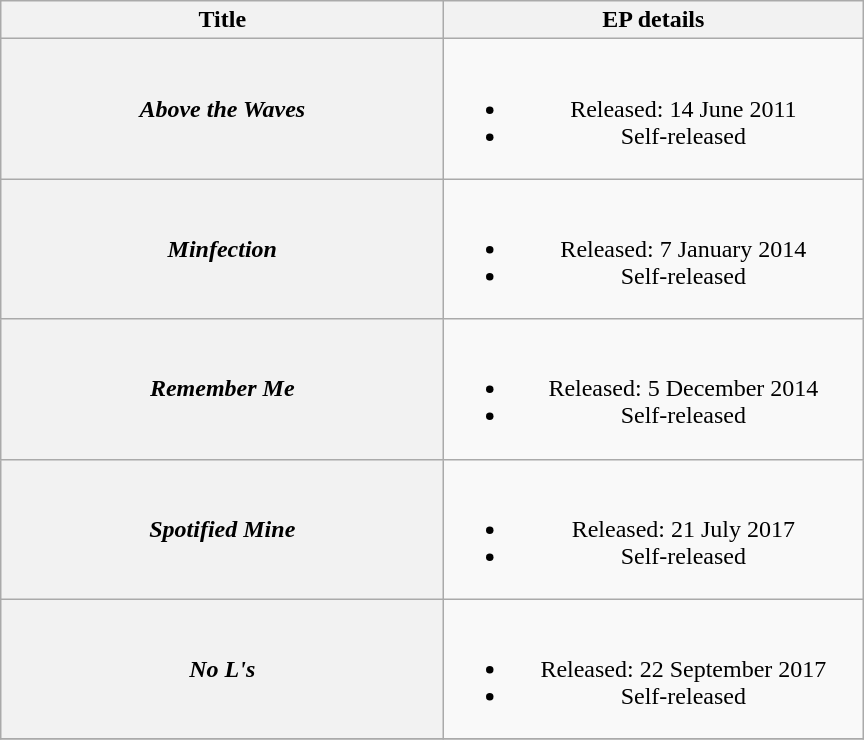<table class="wikitable" style="text-align:center;">
<tr>
<th scope="col" style="width:18em;">Title</th>
<th scope="col" style="width:17em;">EP details</th>
</tr>
<tr>
<th scope="row"><strong><em>Above the Waves</em></strong></th>
<td><br><ul><li>Released: 14 June 2011</li><li>Self-released</li></ul></td>
</tr>
<tr>
<th scope="row"><strong><em>Minfection</em></strong></th>
<td><br><ul><li>Released: 7 January 2014</li><li>Self-released</li></ul></td>
</tr>
<tr>
<th scope="row"><strong><em>Remember Me</em></strong></th>
<td><br><ul><li>Released: 5 December 2014</li><li>Self-released</li></ul></td>
</tr>
<tr>
<th scope="row"><strong><em>Spotified Mine</em></strong></th>
<td><br><ul><li>Released: 21 July 2017</li><li>Self-released</li></ul></td>
</tr>
<tr>
<th scope="row"><strong><em>No L's</em></strong></th>
<td><br><ul><li>Released: 22 September 2017</li><li>Self-released</li></ul></td>
</tr>
<tr>
</tr>
</table>
